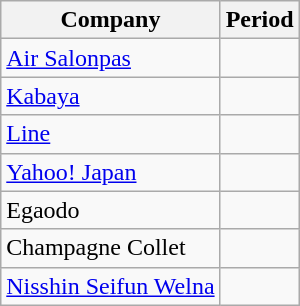<table class="wikitable">
<tr>
<th>Company</th>
<th>Period</th>
</tr>
<tr>
<td><a href='#'>Air Salonpas</a></td>
<td></td>
</tr>
<tr>
<td><a href='#'>Kabaya</a></td>
<td></td>
</tr>
<tr>
<td><a href='#'>Line</a></td>
<td></td>
</tr>
<tr>
<td><a href='#'>Yahoo! Japan</a></td>
<td></td>
</tr>
<tr>
<td>Egaodo</td>
<td></td>
</tr>
<tr>
<td>Champagne Collet</td>
<td></td>
</tr>
<tr>
<td><a href='#'>Nisshin Seifun Welna</a></td>
<td></td>
</tr>
</table>
